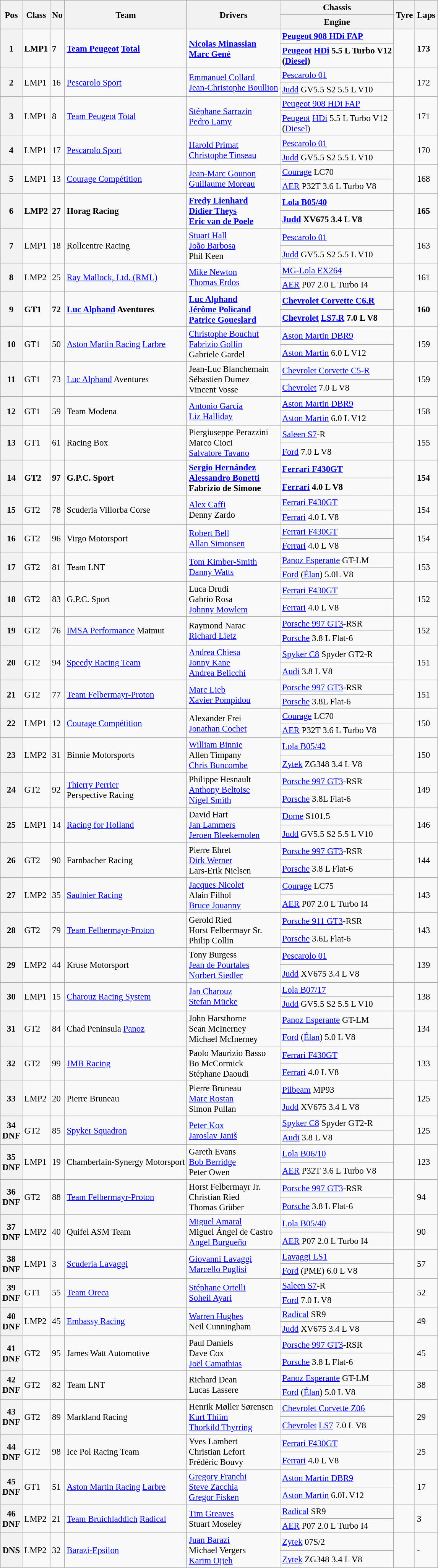<table class="wikitable" style="font-size: 95%;">
<tr>
<th rowspan=2>Pos</th>
<th rowspan=2>Class</th>
<th rowspan=2>No</th>
<th rowspan=2>Team</th>
<th rowspan=2>Drivers</th>
<th>Chassis</th>
<th rowspan=2>Tyre</th>
<th rowspan=2>Laps</th>
</tr>
<tr>
<th>Engine</th>
</tr>
<tr style="font-weight:bold">
<th rowspan=2>1</th>
<td rowspan=2>LMP1</td>
<td rowspan=2>7</td>
<td rowspan=2> <a href='#'>Team Peugeot</a> <a href='#'>Total</a></td>
<td rowspan=2> <a href='#'>Nicolas Minassian</a><br> <a href='#'>Marc Gené</a></td>
<td><a href='#'>Peugeot 908 HDi FAP</a></td>
<td rowspan=2></td>
<td rowspan=2>173</td>
</tr>
<tr style="font-weight:bold">
<td><a href='#'>Peugeot</a> <a href='#'>HDi</a> 5.5 L Turbo V12<br>(<a href='#'>Diesel</a>)</td>
</tr>
<tr>
<th rowspan=2>2</th>
<td rowspan=2>LMP1</td>
<td rowspan=2>16</td>
<td rowspan=2> <a href='#'>Pescarolo Sport</a></td>
<td rowspan=2> <a href='#'>Emmanuel Collard</a><br> <a href='#'>Jean-Christophe Boullion</a></td>
<td><a href='#'>Pescarolo 01</a></td>
<td rowspan=2></td>
<td rowspan=2>172</td>
</tr>
<tr>
<td><a href='#'>Judd</a> GV5.5 S2 5.5 L V10</td>
</tr>
<tr>
<th rowspan=2>3</th>
<td rowspan=2>LMP1</td>
<td rowspan=2>8</td>
<td rowspan=2> <a href='#'>Team Peugeot</a> <a href='#'>Total</a></td>
<td rowspan=2> <a href='#'>Stéphane Sarrazin</a><br> <a href='#'>Pedro Lamy</a></td>
<td><a href='#'>Peugeot 908 HDi FAP</a></td>
<td rowspan=2></td>
<td rowspan=2>171</td>
</tr>
<tr>
<td><a href='#'>Peugeot</a> <a href='#'>HDi</a> 5.5 L Turbo V12<br>(<a href='#'>Diesel</a>)</td>
</tr>
<tr>
<th rowspan=2>4</th>
<td rowspan=2>LMP1</td>
<td rowspan=2>17</td>
<td rowspan=2> <a href='#'>Pescarolo Sport</a></td>
<td rowspan=2> <a href='#'>Harold Primat</a><br> <a href='#'>Christophe Tinseau</a></td>
<td><a href='#'>Pescarolo 01</a></td>
<td rowspan=2></td>
<td rowspan=2>170</td>
</tr>
<tr>
<td><a href='#'>Judd</a> GV5.5 S2 5.5 L V10</td>
</tr>
<tr>
<th rowspan=2>5</th>
<td rowspan=2>LMP1</td>
<td rowspan=2>13</td>
<td rowspan=2> <a href='#'>Courage Compétition</a></td>
<td rowspan=2> <a href='#'>Jean-Marc Gounon</a><br> <a href='#'>Guillaume Moreau</a></td>
<td><a href='#'>Courage</a> LC70</td>
<td rowspan=2></td>
<td rowspan=2>168</td>
</tr>
<tr>
<td><a href='#'>AER</a> P32T 3.6 L Turbo V8</td>
</tr>
<tr style="font-weight:bold">
<th rowspan=2>6</th>
<td rowspan=2>LMP2</td>
<td rowspan=2>27</td>
<td rowspan=2> Horag Racing</td>
<td rowspan=2> <a href='#'>Fredy Lienhard</a><br> <a href='#'>Didier Theys</a><br> <a href='#'>Eric van de Poele</a></td>
<td><a href='#'>Lola B05/40</a></td>
<td rowspan=2></td>
<td rowspan=2>165</td>
</tr>
<tr style="font-weight:bold">
<td><a href='#'>Judd</a> XV675 3.4 L V8</td>
</tr>
<tr>
<th rowspan=2>7</th>
<td rowspan=2>LMP1</td>
<td rowspan=2>18</td>
<td rowspan=2> Rollcentre Racing</td>
<td rowspan=2> <a href='#'>Stuart Hall</a><br> <a href='#'>João Barbosa</a><br> Phil Keen</td>
<td><a href='#'>Pescarolo 01</a></td>
<td rowspan=2></td>
<td rowspan=2>163</td>
</tr>
<tr>
<td><a href='#'>Judd</a> GV5.5 S2 5.5 L V10</td>
</tr>
<tr>
<th rowspan=2>8</th>
<td rowspan=2>LMP2</td>
<td rowspan=2>25</td>
<td rowspan=2> <a href='#'>Ray Mallock, Ltd. (RML)</a></td>
<td rowspan=2> <a href='#'>Mike Newton</a><br> <a href='#'>Thomas Erdos</a></td>
<td><a href='#'>MG-Lola EX264</a></td>
<td rowspan=2></td>
<td rowspan=2>161</td>
</tr>
<tr>
<td><a href='#'>AER</a> P07 2.0 L Turbo I4</td>
</tr>
<tr style="font-weight:bold">
<th rowspan=2>9</th>
<td rowspan=2>GT1</td>
<td rowspan=2>72</td>
<td rowspan=2> <a href='#'>Luc Alphand</a> Aventures</td>
<td rowspan=2> <a href='#'>Luc Alphand</a><br> <a href='#'>Jérôme Policand</a><br> <a href='#'>Patrice Goueslard</a></td>
<td><a href='#'>Chevrolet Corvette C6.R</a></td>
<td rowspan=2></td>
<td rowspan=2>160</td>
</tr>
<tr style="font-weight:bold">
<td><a href='#'>Chevrolet</a> <a href='#'>LS7.R</a> 7.0 L V8</td>
</tr>
<tr>
<th rowspan=2>10</th>
<td rowspan=2>GT1</td>
<td rowspan=2>50</td>
<td rowspan=2> <a href='#'>Aston Martin Racing</a> <a href='#'>Larbre</a></td>
<td rowspan=2> <a href='#'>Christophe Bouchut</a><br> <a href='#'>Fabrizio Gollin</a><br> Gabriele Gardel</td>
<td><a href='#'>Aston Martin DBR9</a></td>
<td rowspan=2></td>
<td rowspan=2>159</td>
</tr>
<tr>
<td><a href='#'>Aston Martin</a> 6.0 L V12</td>
</tr>
<tr>
<th rowspan=2>11</th>
<td rowspan=2>GT1</td>
<td rowspan=2>73</td>
<td rowspan=2> <a href='#'>Luc Alphand</a> Aventures</td>
<td rowspan=2> Jean-Luc Blanchemain<br> Sébastien Dumez<br> Vincent Vosse</td>
<td><a href='#'>Chevrolet Corvette C5-R</a></td>
<td rowspan=2></td>
<td rowspan=2>159</td>
</tr>
<tr>
<td><a href='#'>Chevrolet</a> 7.0 L V8</td>
</tr>
<tr>
<th rowspan=2>12</th>
<td rowspan=2>GT1</td>
<td rowspan=2>59</td>
<td rowspan=2> Team Modena</td>
<td rowspan=2> <a href='#'>Antonio García</a><br> <a href='#'>Liz Halliday</a></td>
<td><a href='#'>Aston Martin DBR9</a></td>
<td rowspan=2></td>
<td rowspan=2>158</td>
</tr>
<tr>
<td><a href='#'>Aston Martin</a> 6.0 L V12</td>
</tr>
<tr>
<th rowspan=2>13</th>
<td rowspan=2>GT1</td>
<td rowspan=2>61</td>
<td rowspan=2> Racing Box</td>
<td rowspan=2> Piergiuseppe Perazzini<br> Marco Cioci<br> <a href='#'>Salvatore Tavano</a></td>
<td><a href='#'>Saleen S7</a>-R</td>
<td rowspan=2></td>
<td rowspan=2>155</td>
</tr>
<tr>
<td><a href='#'>Ford</a> 7.0 L V8</td>
</tr>
<tr style="font-weight:bold">
<th rowspan=2>14</th>
<td rowspan=2>GT2</td>
<td rowspan=2>97</td>
<td rowspan=2> G.P.C. Sport</td>
<td rowspan=2> <a href='#'>Sergio Hernández</a><br> <a href='#'>Alessandro Bonetti</a><br> Fabrizio de Simone</td>
<td><a href='#'>Ferrari F430GT</a></td>
<td rowspan=2></td>
<td rowspan=2>154</td>
</tr>
<tr style="font-weight:bold">
<td><a href='#'>Ferrari</a> 4.0 L V8</td>
</tr>
<tr>
<th rowspan=2>15</th>
<td rowspan=2>GT2</td>
<td rowspan=2>78</td>
<td rowspan=2> Scuderia Villorba Corse</td>
<td rowspan=2> <a href='#'>Alex Caffi</a><br> Denny Zardo</td>
<td><a href='#'>Ferrari F430GT</a></td>
<td rowspan=2></td>
<td rowspan=2>154</td>
</tr>
<tr>
<td><a href='#'>Ferrari</a> 4.0 L V8</td>
</tr>
<tr>
<th rowspan=2>16</th>
<td rowspan=2>GT2</td>
<td rowspan=2>96</td>
<td rowspan=2> Virgo Motorsport</td>
<td rowspan=2> <a href='#'>Robert Bell</a><br> <a href='#'>Allan Simonsen</a></td>
<td><a href='#'>Ferrari F430GT</a></td>
<td rowspan=2></td>
<td rowspan=2>154</td>
</tr>
<tr>
<td><a href='#'>Ferrari</a> 4.0 L V8</td>
</tr>
<tr>
<th rowspan=2>17</th>
<td rowspan=2>GT2</td>
<td rowspan=2>81</td>
<td rowspan=2> Team LNT</td>
<td rowspan=2> <a href='#'>Tom Kimber-Smith</a><br> <a href='#'>Danny Watts</a></td>
<td><a href='#'>Panoz Esperante</a> GT-LM</td>
<td rowspan=2></td>
<td rowspan=2>153</td>
</tr>
<tr>
<td><a href='#'>Ford</a> (<a href='#'>Élan</a>) 5.0L V8</td>
</tr>
<tr>
<th rowspan=2>18</th>
<td rowspan=2>GT2</td>
<td rowspan=2>83</td>
<td rowspan=2> G.P.C. Sport</td>
<td rowspan=2> Luca Drudi<br> Gabrio Rosa<br> <a href='#'>Johnny Mowlem</a></td>
<td><a href='#'>Ferrari F430GT</a></td>
<td rowspan=2></td>
<td rowspan=2>152</td>
</tr>
<tr>
<td><a href='#'>Ferrari</a> 4.0 L V8</td>
</tr>
<tr>
<th rowspan=2>19</th>
<td rowspan=2>GT2</td>
<td rowspan=2>76</td>
<td rowspan=2> <a href='#'>IMSA Performance</a> Matmut</td>
<td rowspan=2> Raymond Narac<br> <a href='#'>Richard Lietz</a></td>
<td><a href='#'>Porsche 997 GT3</a>-RSR</td>
<td rowspan=2></td>
<td rowspan=2>152</td>
</tr>
<tr>
<td><a href='#'>Porsche</a> 3.8 L Flat-6</td>
</tr>
<tr>
<th rowspan=2>20</th>
<td rowspan=2>GT2</td>
<td rowspan=2>94</td>
<td rowspan=2> <a href='#'>Speedy Racing Team</a></td>
<td rowspan=2> <a href='#'>Andrea Chiesa</a><br> <a href='#'>Jonny Kane</a><br> <a href='#'>Andrea Belicchi</a></td>
<td><a href='#'>Spyker C8</a> Spyder GT2-R</td>
<td rowspan=2></td>
<td rowspan=2>151</td>
</tr>
<tr>
<td><a href='#'>Audi</a> 3.8 L V8</td>
</tr>
<tr>
<th rowspan=2>21</th>
<td rowspan=2>GT2</td>
<td rowspan=2>77</td>
<td rowspan=2> <a href='#'>Team Felbermayr-Proton</a></td>
<td rowspan=2> <a href='#'>Marc Lieb</a><br> <a href='#'>Xavier Pompidou</a></td>
<td><a href='#'>Porsche 997 GT3</a>-RSR</td>
<td rowspan=2></td>
<td rowspan=2>151</td>
</tr>
<tr>
<td><a href='#'>Porsche</a> 3.8L Flat-6</td>
</tr>
<tr>
<th rowspan=2>22</th>
<td rowspan=2>LMP1</td>
<td rowspan=2>12</td>
<td rowspan=2> <a href='#'>Courage Compétition</a></td>
<td rowspan=2> Alexander Frei<br> <a href='#'>Jonathan Cochet</a></td>
<td><a href='#'>Courage</a> LC70</td>
<td rowspan=2></td>
<td rowspan=2>150</td>
</tr>
<tr>
<td><a href='#'>AER</a> P32T 3.6 L Turbo V8</td>
</tr>
<tr>
<th rowspan=2>23</th>
<td rowspan=2>LMP2</td>
<td rowspan=2>31</td>
<td rowspan=2> Binnie Motorsports</td>
<td rowspan=2> <a href='#'>William Binnie</a><br> Allen Timpany<br> <a href='#'>Chris Buncombe</a></td>
<td><a href='#'>Lola B05/42</a></td>
<td rowspan=2></td>
<td rowspan=2>150</td>
</tr>
<tr>
<td><a href='#'>Zytek</a> ZG348 3.4 L V8</td>
</tr>
<tr>
<th rowspan=2>24</th>
<td rowspan=2>GT2</td>
<td rowspan=2>92</td>
<td rowspan=2> <a href='#'>Thierry Perrier</a><br> Perspective Racing</td>
<td rowspan=2> Philippe Hesnault<br> <a href='#'>Anthony Beltoise</a><br> <a href='#'>Nigel Smith</a></td>
<td><a href='#'>Porsche 997 GT3</a>-RSR</td>
<td rowspan=2></td>
<td rowspan=2>149</td>
</tr>
<tr>
<td><a href='#'>Porsche</a> 3.8L Flat-6</td>
</tr>
<tr>
<th rowspan=2>25</th>
<td rowspan=2>LMP1</td>
<td rowspan=2>14</td>
<td rowspan=2> <a href='#'>Racing for Holland</a></td>
<td rowspan=2> David Hart<br> <a href='#'>Jan Lammers</a><br> <a href='#'>Jeroen Bleekemolen</a></td>
<td><a href='#'>Dome</a> S101.5</td>
<td rowspan=2></td>
<td rowspan=2>146</td>
</tr>
<tr>
<td><a href='#'>Judd</a> GV5.5 S2 5.5 L V10</td>
</tr>
<tr>
<th rowspan=2>26</th>
<td rowspan=2>GT2</td>
<td rowspan=2>90</td>
<td rowspan=2> Farnbacher Racing</td>
<td rowspan=2> Pierre Ehret<br> <a href='#'>Dirk Werner</a><br> Lars-Erik Nielsen</td>
<td><a href='#'>Porsche 997 GT3</a>-RSR</td>
<td rowspan=2></td>
<td rowspan=2>144</td>
</tr>
<tr>
<td><a href='#'>Porsche</a> 3.8 L Flat-6</td>
</tr>
<tr>
<th rowspan=2>27</th>
<td rowspan=2>LMP2</td>
<td rowspan=2>35</td>
<td rowspan=2> <a href='#'>Saulnier Racing</a></td>
<td rowspan=2> <a href='#'>Jacques Nicolet</a><br> Alain Filhol<br> <a href='#'>Bruce Jouanny</a></td>
<td><a href='#'>Courage</a> LC75</td>
<td rowspan=2></td>
<td rowspan=2>143</td>
</tr>
<tr>
<td><a href='#'>AER</a> P07 2.0 L Turbo I4</td>
</tr>
<tr>
<th rowspan=2>28</th>
<td rowspan=2>GT2</td>
<td rowspan=2>79</td>
<td rowspan=2> <a href='#'>Team Felbermayr-Proton</a></td>
<td rowspan=2> Gerold Ried<br> Horst Felbermayr Sr.<br> Philip Collin</td>
<td><a href='#'>Porsche 911 GT3</a>-RSR</td>
<td rowspan=2></td>
<td rowspan=2>143</td>
</tr>
<tr>
<td><a href='#'>Porsche</a> 3.6L Flat-6</td>
</tr>
<tr>
<th rowspan=2>29</th>
<td rowspan=2>LMP2</td>
<td rowspan=2>44</td>
<td rowspan=2> Kruse Motorsport</td>
<td rowspan=2> Tony Burgess<br> <a href='#'>Jean de Pourtales</a><br> <a href='#'>Norbert Siedler</a></td>
<td><a href='#'>Pescarolo 01</a></td>
<td rowspan=2></td>
<td rowspan=2>139</td>
</tr>
<tr>
<td><a href='#'>Judd</a> XV675 3.4 L V8</td>
</tr>
<tr>
<th rowspan=2>30</th>
<td rowspan=2>LMP1</td>
<td rowspan=2>15</td>
<td rowspan=2> <a href='#'>Charouz Racing System</a></td>
<td rowspan=2> <a href='#'>Jan Charouz</a><br> <a href='#'>Stefan Mücke</a></td>
<td><a href='#'>Lola B07/17</a></td>
<td rowspan=2></td>
<td rowspan=2>138</td>
</tr>
<tr>
<td><a href='#'>Judd</a> GV5.5 S2 5.5 L V10</td>
</tr>
<tr>
<th rowspan=2>31</th>
<td rowspan=2>GT2</td>
<td rowspan=2>84</td>
<td rowspan=2> Chad Peninsula <a href='#'>Panoz</a></td>
<td rowspan=2> John Harsthorne<br> Sean McInerney<br> Michael McInerney</td>
<td><a href='#'>Panoz Esperante</a> GT-LM</td>
<td rowspan=2></td>
<td rowspan=2>134</td>
</tr>
<tr>
<td><a href='#'>Ford</a> (<a href='#'>Élan</a>) 5.0 L V8</td>
</tr>
<tr>
<th rowspan=2>32</th>
<td rowspan=2>GT2</td>
<td rowspan=2>99</td>
<td rowspan=2> <a href='#'>JMB Racing</a></td>
<td rowspan=2> Paolo Maurizio Basso<br> Bo McCormick<br> Stéphane Daoudi</td>
<td><a href='#'>Ferrari F430GT</a></td>
<td rowspan=2></td>
<td rowspan=2>133</td>
</tr>
<tr>
<td><a href='#'>Ferrari</a> 4.0 L V8</td>
</tr>
<tr>
<th rowspan=2>33</th>
<td rowspan=2>LMP2</td>
<td rowspan=2>20</td>
<td rowspan=2> Pierre Bruneau</td>
<td rowspan=2> Pierre Bruneau<br> <a href='#'>Marc Rostan</a><br> Simon Pullan</td>
<td><a href='#'>Pilbeam</a> MP93</td>
<td rowspan=2></td>
<td rowspan=2>125</td>
</tr>
<tr>
<td><a href='#'>Judd</a> XV675 3.4 L V8</td>
</tr>
<tr>
<th rowspan=2>34<br>DNF</th>
<td rowspan=2>GT2</td>
<td rowspan=2>85</td>
<td rowspan=2> <a href='#'>Spyker Squadron</a></td>
<td rowspan=2> <a href='#'>Peter Kox</a><br> <a href='#'>Jaroslav Janiš</a></td>
<td><a href='#'>Spyker C8</a> Spyder GT2-R</td>
<td rowspan=2></td>
<td rowspan=2>125</td>
</tr>
<tr>
<td><a href='#'>Audi</a> 3.8 L V8</td>
</tr>
<tr>
<th rowspan=2>35<br>DNF</th>
<td rowspan=2>LMP1</td>
<td rowspan=2>19</td>
<td rowspan=2> Chamberlain-Synergy Motorsport</td>
<td rowspan=2> Gareth Evans<br> <a href='#'>Bob Berridge</a><br> Peter Owen</td>
<td><a href='#'>Lola B06/10</a></td>
<td rowspan=2></td>
<td rowspan=2>123</td>
</tr>
<tr>
<td><a href='#'>AER</a> P32T 3.6 L Turbo V8</td>
</tr>
<tr>
<th rowspan=2>36<br>DNF</th>
<td rowspan=2>GT2</td>
<td rowspan=2>88</td>
<td rowspan=2> <a href='#'>Team Felbermayr-Proton</a></td>
<td rowspan=2> Horst Felbermayr Jr.<br> Christian Ried<br> Thomas Grüber</td>
<td><a href='#'>Porsche 997 GT3</a>-RSR</td>
<td rowspan=2></td>
<td rowspan=2>94</td>
</tr>
<tr>
<td><a href='#'>Porsche</a> 3.8 L Flat-6</td>
</tr>
<tr>
<th rowspan=2>37<br>DNF</th>
<td rowspan=2>LMP2</td>
<td rowspan=2>40</td>
<td rowspan=2> Quifel ASM Team</td>
<td rowspan=2> <a href='#'>Miguel Amaral</a><br> Miguel Ángel de Castro<br> <a href='#'>Angel Burgueño</a></td>
<td><a href='#'>Lola B05/40</a></td>
<td rowspan=2></td>
<td rowspan=2>90</td>
</tr>
<tr>
<td><a href='#'>AER</a> P07 2.0 L Turbo I4</td>
</tr>
<tr>
<th rowspan=2>38<br>DNF</th>
<td rowspan=2>LMP1</td>
<td rowspan=2>3</td>
<td rowspan=2> <a href='#'>Scuderia Lavaggi</a></td>
<td rowspan=2> <a href='#'>Giovanni Lavaggi</a><br> <a href='#'>Marcello Puglisi</a></td>
<td><a href='#'>Lavaggi LS1</a></td>
<td rowspan=2></td>
<td rowspan=2>57</td>
</tr>
<tr>
<td><a href='#'>Ford</a> (PME) 6.0 L V8</td>
</tr>
<tr>
<th rowspan=2>39<br>DNF</th>
<td rowspan=2>GT1</td>
<td rowspan=2>55</td>
<td rowspan=2> <a href='#'>Team Oreca</a></td>
<td rowspan=2> <a href='#'>Stéphane Ortelli</a><br> <a href='#'>Soheil Ayari</a></td>
<td><a href='#'>Saleen S7</a>-R</td>
<td rowspan=2></td>
<td rowspan=2>52</td>
</tr>
<tr>
<td><a href='#'>Ford</a> 7.0 L V8</td>
</tr>
<tr>
<th rowspan=2>40<br>DNF</th>
<td rowspan=2>LMP2</td>
<td rowspan=2>45</td>
<td rowspan=2> <a href='#'>Embassy Racing</a></td>
<td rowspan=2> <a href='#'>Warren Hughes</a><br> Neil Cunningham</td>
<td><a href='#'>Radical</a> SR9</td>
<td rowspan=2></td>
<td rowspan=2>49</td>
</tr>
<tr>
<td><a href='#'>Judd</a> XV675 3.4 L V8</td>
</tr>
<tr>
<th rowspan=2>41<br>DNF</th>
<td rowspan=2>GT2</td>
<td rowspan=2>95</td>
<td rowspan=2> James Watt Automotive</td>
<td rowspan=2> Paul Daniels<br> Dave Cox<br> <a href='#'>Joël Camathias</a></td>
<td><a href='#'>Porsche 997 GT3</a>-RSR</td>
<td rowspan=2></td>
<td rowspan=2>45</td>
</tr>
<tr>
<td><a href='#'>Porsche</a> 3.8 L Flat-6</td>
</tr>
<tr>
<th rowspan=2>42<br>DNF</th>
<td rowspan=2>GT2</td>
<td rowspan=2>82</td>
<td rowspan=2> Team LNT</td>
<td rowspan=2> Richard Dean<br> Lucas Lassere</td>
<td><a href='#'>Panoz Esperante</a> GT-LM</td>
<td rowspan=2></td>
<td rowspan=2>38</td>
</tr>
<tr>
<td><a href='#'>Ford</a> (<a href='#'>Élan</a>) 5.0 L V8</td>
</tr>
<tr>
<th rowspan=2>43<br>DNF</th>
<td rowspan=2>GT2</td>
<td rowspan=2>89</td>
<td rowspan=2> Markland Racing</td>
<td rowspan=2> Henrik Møller Sørensen<br> <a href='#'>Kurt Thiim</a><br> <a href='#'>Thorkild Thyrring</a></td>
<td><a href='#'>Chevrolet Corvette Z06</a></td>
<td rowspan=2></td>
<td rowspan=2>29</td>
</tr>
<tr>
<td><a href='#'>Chevrolet</a> <a href='#'>LS7</a> 7.0 L V8</td>
</tr>
<tr>
<th rowspan=2>44<br>DNF</th>
<td rowspan=2>GT2</td>
<td rowspan=2>98</td>
<td rowspan=2> Ice Pol Racing Team</td>
<td rowspan=2> Yves Lambert<br> Christian Lefort<br> Frédéric Bouvy</td>
<td><a href='#'>Ferrari F430GT</a></td>
<td rowspan=2></td>
<td rowspan=2>25</td>
</tr>
<tr>
<td><a href='#'>Ferrari</a> 4.0 L V8</td>
</tr>
<tr>
<th rowspan=2>45<br>DNF</th>
<td rowspan=2>GT1</td>
<td rowspan=2>51</td>
<td rowspan=2> <a href='#'>Aston Martin Racing</a> <a href='#'>Larbre</a></td>
<td rowspan=2> <a href='#'>Gregory Franchi</a><br> <a href='#'>Steve Zacchia</a><br> <a href='#'>Gregor Fisken</a></td>
<td><a href='#'>Aston Martin DBR9</a></td>
<td rowspan=2></td>
<td rowspan=2>17</td>
</tr>
<tr>
<td><a href='#'>Aston Martin</a> 6.0L V12</td>
</tr>
<tr>
<th rowspan=2>46<br>DNF</th>
<td rowspan=2>LMP2</td>
<td rowspan=2>21</td>
<td rowspan=2> <a href='#'>Team Bruichladdich</a> <a href='#'>Radical</a></td>
<td rowspan=2> <a href='#'>Tim Greaves</a><br> Stuart Moseley</td>
<td><a href='#'>Radical</a> SR9</td>
<td rowspan=2></td>
<td rowspan=2>3</td>
</tr>
<tr>
<td><a href='#'>AER</a> P07 2.0 L Turbo I4</td>
</tr>
<tr>
<th rowspan=2>DNS</th>
<td rowspan=2>LMP2</td>
<td rowspan=2>32</td>
<td rowspan=2> <a href='#'>Barazi-Epsilon</a></td>
<td rowspan=2> <a href='#'>Juan Barazi</a><br> Michael Vergers<br> <a href='#'>Karim Ojjeh</a></td>
<td><a href='#'>Zytek</a> 07S/2</td>
<td rowspan=2></td>
<td rowspan=2>-</td>
</tr>
<tr>
<td><a href='#'>Zytek</a> ZG348 3.4 L V8</td>
</tr>
</table>
